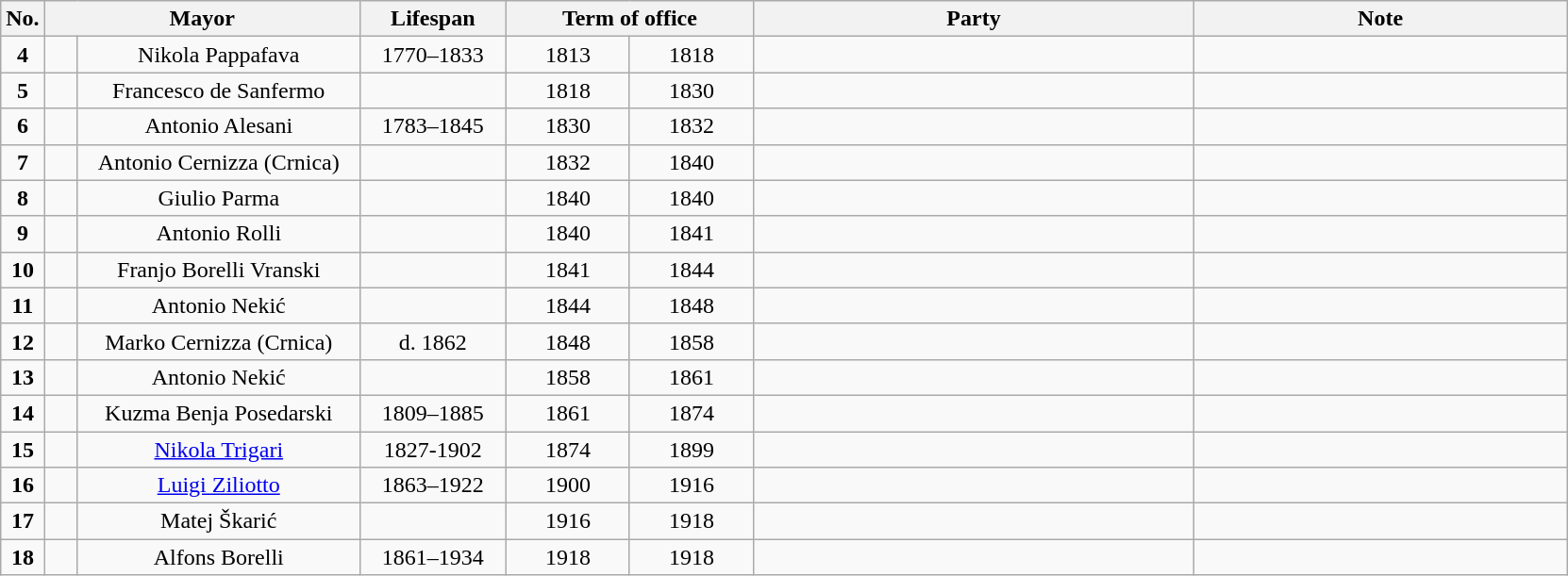<table class="wikitable" style="text-align:center;">
<tr>
<th>No.</th>
<th colspan=2>Mayor</th>
<th>Lifespan</th>
<th colspan=2>Term of office</th>
<th>Party</th>
<th>Note</th>
</tr>
<tr>
<td style="width:1em;"><strong>4</strong></td>
<td style="width:1em;"></td>
<td style="width:12em;">Nikola Pappafava</td>
<td style="width:6em;">1770–1833</td>
<td style="width:5em;"><small></small>1813</td>
<td style="width:5em;"><small></small>1818</td>
<td style="width:19em;"></td>
<td style="width:16em;"><small></small></td>
</tr>
<tr>
<td style="width:1em;"><strong>5</strong></td>
<td style="width:1em;"></td>
<td style="width:12em;">Francesco de Sanfermo</td>
<td style="width:6em;"></td>
<td style="width:5em;"><small></small>1818</td>
<td style="width:5em;"><small></small>1830</td>
<td style="width:19em;"></td>
<td style="width:16em;"><small></small></td>
</tr>
<tr>
<td style="width:1em;"><strong>6</strong></td>
<td style="width:1em;"></td>
<td style="width:12em;">Antonio Alesani</td>
<td style="width:6em;">1783–1845</td>
<td style="width:5em;"><small></small>1830</td>
<td style="width:5em;"><small></small>1832</td>
<td style="width:19em;"></td>
<td style="width:16em;"><small></small></td>
</tr>
<tr>
<td style="width:1em;"><strong>7</strong></td>
<td style="width:1em;"></td>
<td style="width:12em;">Antonio Cernizza (Crnica)</td>
<td style="width:6em;"></td>
<td style="width:5em;"><small></small>1832</td>
<td style="width:5em;"><small></small>1840</td>
<td style="width:19em;"></td>
<td style="width:16em;"><small></small></td>
</tr>
<tr>
<td style="width:1em;"><strong>8</strong></td>
<td style="width:1em;"></td>
<td style="width:12em;">Giulio Parma</td>
<td style="width:6em;"></td>
<td style="width:5em;"><small></small>1840</td>
<td style="width:5em;"><small></small>1840</td>
<td style="width:19em;"></td>
<td style="width:16em;"><small></small></td>
</tr>
<tr>
<td style="width:1em;"><strong>9</strong></td>
<td style="width:1em;"></td>
<td style="width:12em;">Antonio Rolli</td>
<td style="width:6em;"></td>
<td style="width:5em;"><small></small>1840</td>
<td style="width:5em;"><small></small>1841</td>
<td style="width:19em;"></td>
<td style="width:16em;"><small></small></td>
</tr>
<tr>
<td style="width:1em;"><strong>10</strong></td>
<td style="width:1em;"></td>
<td style="width:12em;">Franjo Borelli Vranski</td>
<td style="width:6em;"></td>
<td style="width:5em;"><small></small>1841</td>
<td style="width:5em;"><small></small>1844</td>
<td style="width:19em;"></td>
<td style="width:16em;"><small></small></td>
</tr>
<tr>
<td style="width:1em;"><strong>11</strong></td>
<td style="width:1em;"></td>
<td style="width:12em;">Antonio Nekić</td>
<td style="width:6em;"></td>
<td style="width:5em;"><small></small>1844</td>
<td style="width:5em;"><small></small>1848</td>
<td style="width:19em;"></td>
<td style="width:16em;"><small></small></td>
</tr>
<tr>
<td style="width:1em;"><strong>12</strong></td>
<td style="width:1em;"></td>
<td style="width:12em;">Marko Cernizza (Crnica)</td>
<td style="width:6em;">d. 1862</td>
<td style="width:5em;"><small></small>1848</td>
<td style="width:5em;"><small></small>1858</td>
<td style="width:19em;"></td>
<td style="width:16em;"><small></small></td>
</tr>
<tr>
<td style="width:1em;"><strong>13</strong></td>
<td style="width:1em;"></td>
<td style="width:12em;">Antonio Nekić</td>
<td style="width:6em;"></td>
<td style="width:5em;"><small></small>1858</td>
<td style="width:5em;"><small></small>1861</td>
<td style="width:19em;"></td>
<td style="width:16em;"></td>
</tr>
<tr>
<td style="width:1em;"><strong>14</strong></td>
<td style="width:1em;"></td>
<td style="width:12em;">Kuzma Benja Posedarski</td>
<td style="width:6em;">1809–1885</td>
<td style="width:5em;"><small></small>1861</td>
<td style="width:5em;"><small></small>1874</td>
<td style="width:19em;"></td>
<td style="width:16em;"></td>
</tr>
<tr>
<td style="width:1em;"><strong>15</strong></td>
<td style="width:1em;"></td>
<td style="width:12em;"><a href='#'>Nikola Trigari</a></td>
<td style="width:6em;">1827-1902</td>
<td style="width:5em;"><small></small>1874</td>
<td style="width:5em;"><small></small>1899</td>
<td style="width:19em;"></td>
<td style="width:16em;"><small></small></td>
</tr>
<tr>
<td style="width:1em;"><strong>16</strong></td>
<td style="width:1em;"></td>
<td style="width:12em;"><a href='#'>Luigi Ziliotto</a></td>
<td style="width:6em;">1863–1922</td>
<td style="width:5em;"><small></small>1900</td>
<td style="width:5em;"><small></small>1916</td>
<td style="width:19em;"></td>
<td style="width:16em;"></td>
</tr>
<tr>
<td style="width:1em;"><strong>17</strong></td>
<td style="width:1em;"></td>
<td style="width:12em;">Matej Škarić</td>
<td style="width:6em;"></td>
<td style="width:5em;"><small></small>1916</td>
<td style="width:5em;"><small></small>1918</td>
<td style="width:19em;"></td>
<td style="width:16em;"><small></small></td>
</tr>
<tr>
<td style="width:1em;"><strong>18</strong></td>
<td style="width:1em;"></td>
<td style="width:12em;">Alfons Borelli</td>
<td style="width:6em;">1861–1934</td>
<td style="width:5em;"><small></small>1918</td>
<td style="width:5em;"><small></small>1918</td>
<td style="width:19em;"></td>
<td style="width:16em;"><small></small></td>
</tr>
</table>
